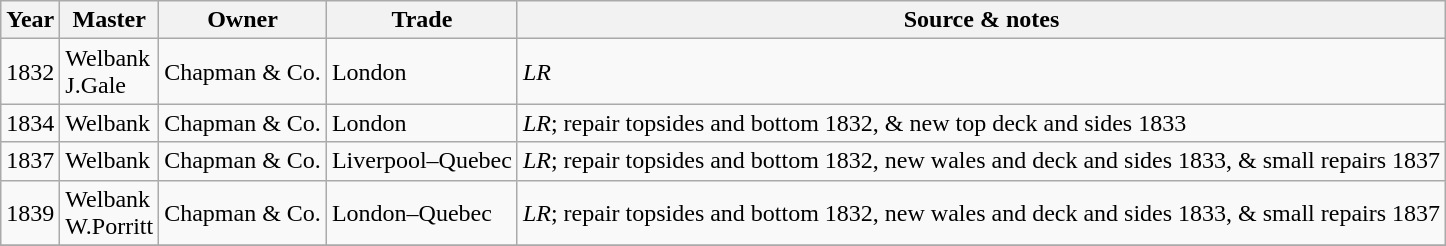<table class=" wikitable">
<tr>
<th>Year</th>
<th>Master</th>
<th>Owner</th>
<th>Trade</th>
<th>Source & notes</th>
</tr>
<tr>
<td>1832</td>
<td>Welbank<br>J.Gale</td>
<td>Chapman & Co.</td>
<td>London</td>
<td><em>LR</em></td>
</tr>
<tr>
<td>1834</td>
<td>Welbank</td>
<td>Chapman & Co.</td>
<td>London</td>
<td><em>LR</em>; repair topsides and bottom 1832, & new top deck and sides 1833</td>
</tr>
<tr>
<td>1837</td>
<td>Welbank</td>
<td>Chapman & Co.</td>
<td>Liverpool–Quebec</td>
<td><em>LR</em>; repair topsides and bottom 1832, new wales and deck and sides 1833, & small repairs 1837</td>
</tr>
<tr>
<td>1839</td>
<td>Welbank<br>W.Porritt</td>
<td>Chapman & Co.</td>
<td>London–Quebec</td>
<td><em>LR</em>; repair topsides and bottom 1832, new wales and deck and sides 1833, & small repairs 1837</td>
</tr>
<tr>
</tr>
</table>
